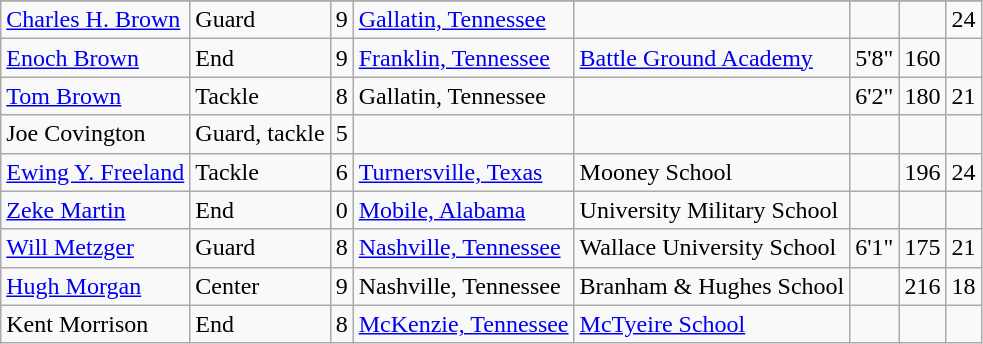<table class="wikitable">
<tr>
</tr>
<tr>
<td><a href='#'>Charles H. Brown</a></td>
<td>Guard</td>
<td>9</td>
<td><a href='#'>Gallatin, Tennessee</a></td>
<td></td>
<td></td>
<td></td>
<td>24</td>
</tr>
<tr>
<td><a href='#'>Enoch Brown</a></td>
<td>End</td>
<td>9</td>
<td><a href='#'>Franklin, Tennessee</a></td>
<td><a href='#'>Battle Ground Academy</a></td>
<td>5'8"</td>
<td>160</td>
<td></td>
</tr>
<tr>
<td><a href='#'>Tom Brown</a></td>
<td>Tackle</td>
<td>8</td>
<td>Gallatin, Tennessee</td>
<td></td>
<td>6'2"</td>
<td>180</td>
<td>21</td>
</tr>
<tr>
<td>Joe Covington</td>
<td>Guard, tackle</td>
<td>5</td>
<td></td>
<td></td>
<td></td>
<td></td>
<td></td>
</tr>
<tr>
<td><a href='#'>Ewing Y. Freeland</a></td>
<td>Tackle</td>
<td>6</td>
<td><a href='#'>Turnersville, Texas</a></td>
<td>Mooney School</td>
<td></td>
<td>196</td>
<td>24</td>
</tr>
<tr>
<td><a href='#'>Zeke Martin</a></td>
<td>End</td>
<td>0</td>
<td><a href='#'>Mobile, Alabama</a></td>
<td>University Military School</td>
<td></td>
<td></td>
<td></td>
</tr>
<tr>
<td><a href='#'>Will Metzger</a></td>
<td>Guard</td>
<td>8</td>
<td><a href='#'>Nashville, Tennessee</a></td>
<td>Wallace University School</td>
<td>6'1"</td>
<td>175</td>
<td>21</td>
</tr>
<tr>
<td><a href='#'>Hugh Morgan</a></td>
<td>Center</td>
<td>9</td>
<td>Nashville, Tennessee</td>
<td>Branham & Hughes School</td>
<td></td>
<td>216</td>
<td>18</td>
</tr>
<tr>
<td>Kent Morrison</td>
<td>End</td>
<td>8</td>
<td><a href='#'>McKenzie, Tennessee</a></td>
<td><a href='#'>McTyeire School</a></td>
<td></td>
<td></td>
<td></td>
</tr>
</table>
